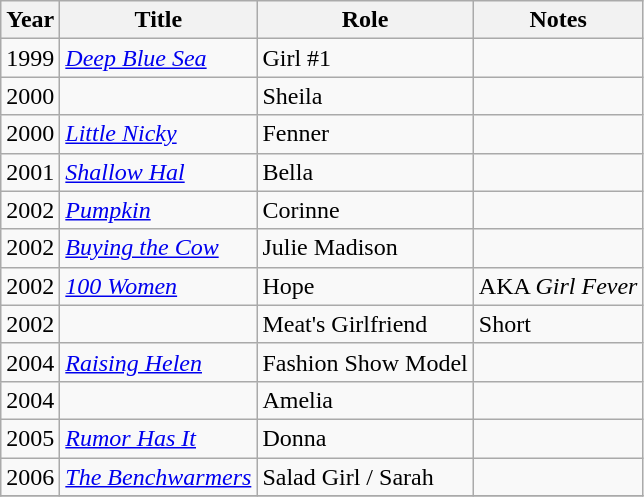<table class="wikitable sortable">
<tr>
<th>Year</th>
<th>Title</th>
<th>Role</th>
<th class="unsortable">Notes</th>
</tr>
<tr>
<td>1999</td>
<td><em><a href='#'>Deep Blue Sea</a></em></td>
<td>Girl #1</td>
<td></td>
</tr>
<tr>
<td>2000</td>
<td><em></em></td>
<td>Sheila</td>
<td></td>
</tr>
<tr>
<td>2000</td>
<td><em><a href='#'>Little Nicky</a></em></td>
<td>Fenner</td>
<td></td>
</tr>
<tr>
<td>2001</td>
<td><em><a href='#'>Shallow Hal</a></em></td>
<td>Bella</td>
<td></td>
</tr>
<tr>
<td>2002</td>
<td><em><a href='#'>Pumpkin</a></em></td>
<td>Corinne</td>
<td></td>
</tr>
<tr>
<td>2002</td>
<td><em><a href='#'>Buying the Cow</a></em></td>
<td>Julie Madison</td>
<td></td>
</tr>
<tr>
<td>2002</td>
<td><em><a href='#'>100 Women</a></em></td>
<td>Hope</td>
<td>AKA <em>Girl Fever</em></td>
</tr>
<tr>
<td>2002</td>
<td><em></em></td>
<td>Meat's Girlfriend</td>
<td>Short</td>
</tr>
<tr>
<td>2004</td>
<td><em><a href='#'>Raising Helen</a></em></td>
<td>Fashion Show Model</td>
<td></td>
</tr>
<tr>
<td>2004</td>
<td><em></em></td>
<td>Amelia</td>
<td></td>
</tr>
<tr>
<td>2005</td>
<td><em><a href='#'>Rumor Has It</a></em></td>
<td>Donna</td>
<td></td>
</tr>
<tr>
<td>2006</td>
<td><em><a href='#'>The Benchwarmers</a></em></td>
<td>Salad Girl / Sarah</td>
<td></td>
</tr>
<tr>
</tr>
</table>
